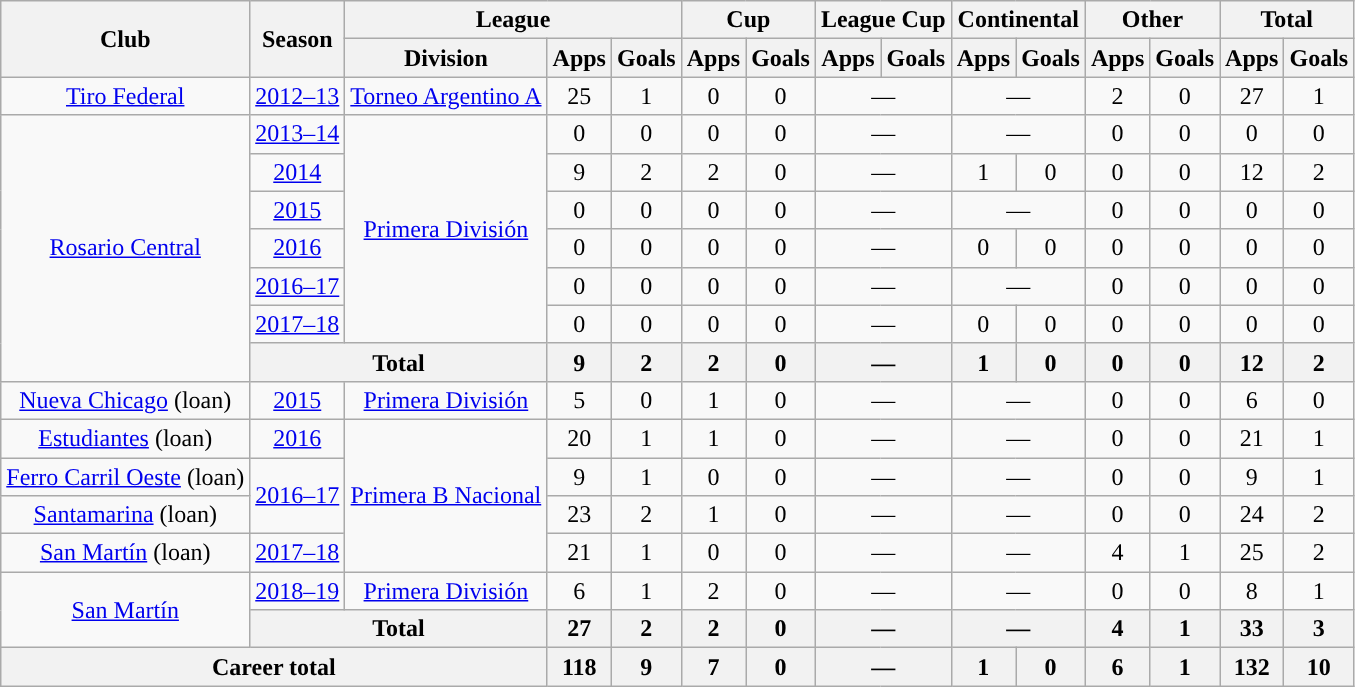<table class="wikitable" style="text-align:center">
<tr>
<th rowspan="2">Club</th>
<th rowspan="2">Season</th>
<th colspan="3">League</th>
<th colspan="2">Cup</th>
<th colspan="2">League Cup</th>
<th colspan="2">Continental</th>
<th colspan="2">Other</th>
<th colspan="2">Total</th>
</tr>
<tr>
<th>Division</th>
<th>Apps</th>
<th>Goals</th>
<th>Apps</th>
<th>Goals</th>
<th>Apps</th>
<th>Goals</th>
<th>Apps</th>
<th>Goals</th>
<th>Apps</th>
<th>Goals</th>
<th>Apps</th>
<th>Goals</th>
</tr>
<tr>
<td rowspan="1"><a href='#'>Tiro Federal</a></td>
<td><a href='#'>2012–13</a></td>
<td rowspan="1"><a href='#'>Torneo Argentino A</a></td>
<td>25</td>
<td>1</td>
<td>0</td>
<td>0</td>
<td colspan="2">—</td>
<td colspan="2">—</td>
<td>2</td>
<td>0</td>
<td>27</td>
<td>1</td>
</tr>
<tr>
<td rowspan="7"><a href='#'>Rosario Central</a></td>
<td><a href='#'>2013–14</a></td>
<td rowspan="6"><a href='#'>Primera División</a></td>
<td>0</td>
<td>0</td>
<td>0</td>
<td>0</td>
<td colspan="2">—</td>
<td colspan="2">—</td>
<td>0</td>
<td>0</td>
<td>0</td>
<td>0</td>
</tr>
<tr>
<td><a href='#'>2014</a></td>
<td>9</td>
<td>2</td>
<td>2</td>
<td>0</td>
<td colspan="2">—</td>
<td>1</td>
<td>0</td>
<td>0</td>
<td>0</td>
<td>12</td>
<td>2</td>
</tr>
<tr>
<td><a href='#'>2015</a></td>
<td>0</td>
<td>0</td>
<td>0</td>
<td>0</td>
<td colspan="2">—</td>
<td colspan="2">—</td>
<td>0</td>
<td>0</td>
<td>0</td>
<td>0</td>
</tr>
<tr>
<td><a href='#'>2016</a></td>
<td>0</td>
<td>0</td>
<td>0</td>
<td>0</td>
<td colspan="2">—</td>
<td>0</td>
<td>0</td>
<td>0</td>
<td>0</td>
<td>0</td>
<td>0</td>
</tr>
<tr>
<td><a href='#'>2016–17</a></td>
<td>0</td>
<td>0</td>
<td>0</td>
<td>0</td>
<td colspan="2">—</td>
<td colspan="2">—</td>
<td>0</td>
<td>0</td>
<td>0</td>
<td>0</td>
</tr>
<tr>
<td><a href='#'>2017–18</a></td>
<td>0</td>
<td>0</td>
<td>0</td>
<td>0</td>
<td colspan="2">—</td>
<td>0</td>
<td>0</td>
<td>0</td>
<td>0</td>
<td>0</td>
<td>0</td>
</tr>
<tr>
<th colspan="2">Total</th>
<th>9</th>
<th>2</th>
<th>2</th>
<th>0</th>
<th colspan="2">—</th>
<th>1</th>
<th>0</th>
<th>0</th>
<th>0</th>
<th>12</th>
<th>2</th>
</tr>
<tr>
<td rowspan="1"><a href='#'>Nueva Chicago</a> (loan)</td>
<td><a href='#'>2015</a></td>
<td rowspan="1"><a href='#'>Primera División</a></td>
<td>5</td>
<td>0</td>
<td>1</td>
<td>0</td>
<td colspan="2">—</td>
<td colspan="2">—</td>
<td>0</td>
<td>0</td>
<td>6</td>
<td>0</td>
</tr>
<tr>
<td rowspan="1"><a href='#'>Estudiantes</a> (loan)</td>
<td><a href='#'>2016</a></td>
<td rowspan="4"><a href='#'>Primera B Nacional</a></td>
<td>20</td>
<td>1</td>
<td>1</td>
<td>0</td>
<td colspan="2">—</td>
<td colspan="2">—</td>
<td>0</td>
<td>0</td>
<td>21</td>
<td>1</td>
</tr>
<tr>
<td rowspan="1"><a href='#'>Ferro Carril Oeste</a> (loan)</td>
<td rowspan="2"><a href='#'>2016–17</a></td>
<td>9</td>
<td>1</td>
<td>0</td>
<td>0</td>
<td colspan="2">—</td>
<td colspan="2">—</td>
<td>0</td>
<td>0</td>
<td>9</td>
<td>1</td>
</tr>
<tr>
<td rowspan="1"><a href='#'>Santamarina</a> (loan)</td>
<td>23</td>
<td>2</td>
<td>1</td>
<td>0</td>
<td colspan="2">—</td>
<td colspan="2">—</td>
<td>0</td>
<td>0</td>
<td>24</td>
<td>2</td>
</tr>
<tr>
<td rowspan="1"><a href='#'>San Martín</a> (loan)</td>
<td><a href='#'>2017–18</a></td>
<td>21</td>
<td>1</td>
<td>0</td>
<td>0</td>
<td colspan="2">—</td>
<td colspan="2">—</td>
<td>4</td>
<td>1</td>
<td>25</td>
<td>2</td>
</tr>
<tr>
<td rowspan="2"><a href='#'>San Martín</a></td>
<td><a href='#'>2018–19</a></td>
<td rowspan="1"><a href='#'>Primera División</a></td>
<td>6</td>
<td>1</td>
<td>2</td>
<td>0</td>
<td colspan="2">—</td>
<td colspan="2">—</td>
<td>0</td>
<td>0</td>
<td>8</td>
<td>1</td>
</tr>
<tr>
<th colspan="2">Total</th>
<th>27</th>
<th>2</th>
<th>2</th>
<th>0</th>
<th colspan="2">—</th>
<th colspan="2">—</th>
<th>4</th>
<th>1</th>
<th>33</th>
<th>3</th>
</tr>
<tr>
<th colspan="3">Career total</th>
<th>118</th>
<th>9</th>
<th>7</th>
<th>0</th>
<th colspan="2">—</th>
<th>1</th>
<th>0</th>
<th>6</th>
<th>1</th>
<th>132</th>
<th>10</th>
</tr>
</table>
